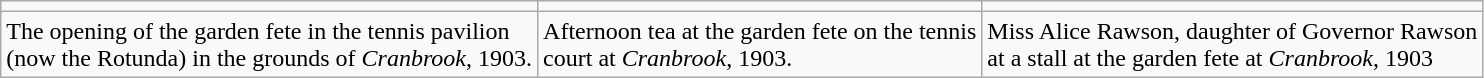<table class="wikitable" border="1">
<tr>
<td></td>
<td></td>
<td></td>
</tr>
<tr>
<td>The opening of the garden fete in the tennis pavilion<br>(now the Rotunda) in the grounds of <em>Cranbrook</em>, 1903.</td>
<td>Afternoon tea at the garden fete on the tennis<br>court at <em>Cranbrook</em>, 1903.</td>
<td>Miss Alice Rawson, daughter of Governor Rawson<br>at a stall at the garden fete at <em>Cranbrook</em>, 1903</td>
</tr>
</table>
